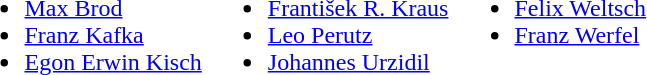<table border="0">
<tr>
<td valign="top"><br><ul><li><a href='#'>Max Brod</a></li><li><a href='#'>Franz Kafka</a></li><li><a href='#'>Egon Erwin Kisch</a></li></ul></td>
<td valign="top"><br><ul><li><a href='#'>František R. Kraus</a></li><li><a href='#'>Leo Perutz</a></li><li><a href='#'>Johannes Urzidil</a></li></ul></td>
<td valign="top"><br><ul><li><a href='#'>Felix Weltsch</a></li><li><a href='#'>Franz Werfel</a></li></ul></td>
</tr>
</table>
